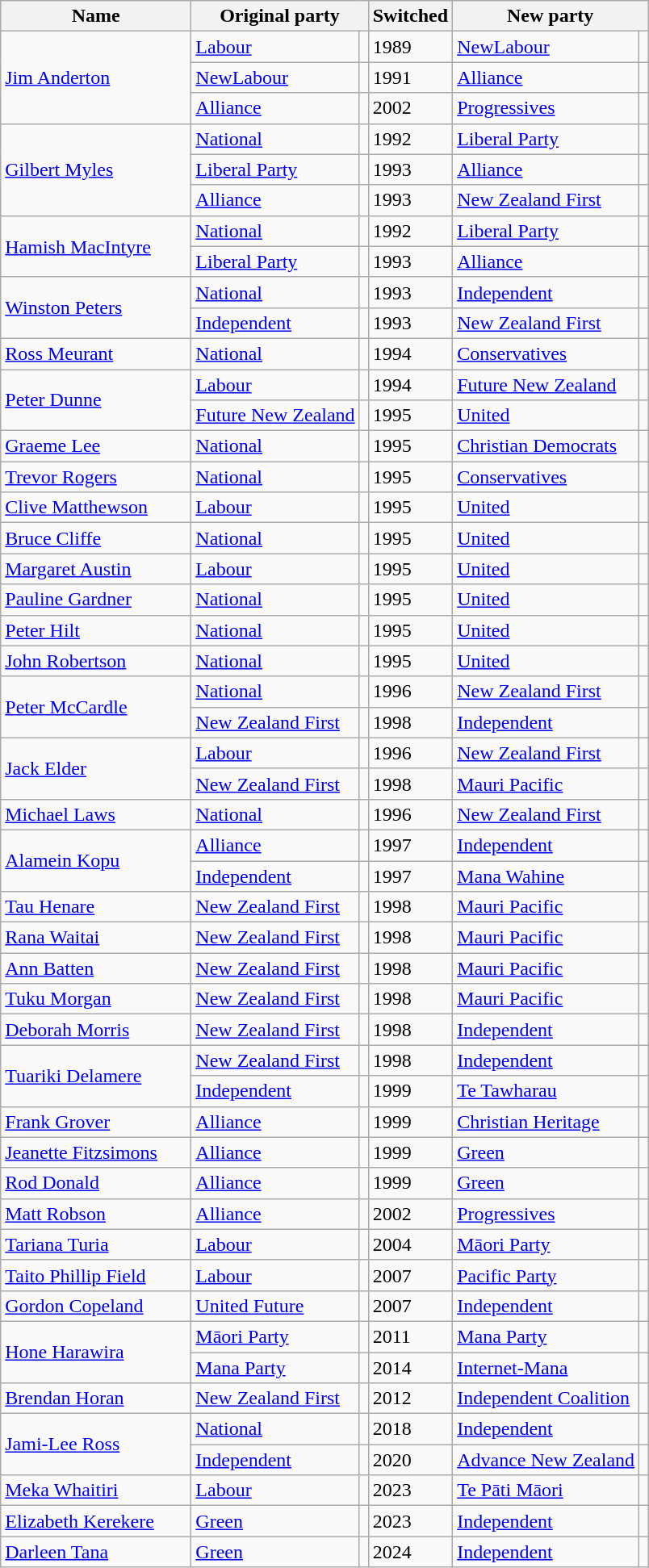<table class="wikitable" border="1">
<tr>
<th width="150">Name</th>
<th colspan=2>Original party</th>
<th>Switched</th>
<th colspan=2>New party</th>
</tr>
<tr>
<td rowspan=3><a href='#'>Jim Anderton</a></td>
<td><a href='#'>Labour</a></td>
<td bgcolor=></td>
<td>1989</td>
<td><a href='#'>NewLabour</a></td>
<td bgcolor=></td>
</tr>
<tr>
<td><a href='#'>NewLabour</a></td>
<td bgcolor=></td>
<td>1991</td>
<td><a href='#'>Alliance</a></td>
<td bgcolor=></td>
</tr>
<tr>
<td><a href='#'>Alliance</a></td>
<td bgcolor=></td>
<td>2002</td>
<td><a href='#'>Progressives</a></td>
<td bgcolor=></td>
</tr>
<tr>
<td rowspan=3><a href='#'>Gilbert Myles</a></td>
<td><a href='#'>National</a></td>
<td bgcolor=></td>
<td>1992</td>
<td><a href='#'>Liberal Party</a></td>
<td bgcolor=></td>
</tr>
<tr>
<td><a href='#'>Liberal Party</a></td>
<td bgcolor=></td>
<td>1993</td>
<td><a href='#'>Alliance</a></td>
<td bgcolor=></td>
</tr>
<tr>
<td><a href='#'>Alliance</a></td>
<td bgcolor=></td>
<td>1993</td>
<td><a href='#'>New Zealand First</a></td>
<td bgcolor=></td>
</tr>
<tr>
<td rowspan=2><a href='#'>Hamish MacIntyre</a></td>
<td><a href='#'>National</a></td>
<td bgcolor=></td>
<td>1992</td>
<td><a href='#'>Liberal Party</a></td>
<td bgcolor=></td>
</tr>
<tr>
<td><a href='#'>Liberal Party</a></td>
<td bgcolor=></td>
<td>1993</td>
<td><a href='#'>Alliance</a></td>
<td bgcolor=></td>
</tr>
<tr>
<td rowspan=2><a href='#'>Winston Peters</a></td>
<td><a href='#'>National</a></td>
<td bgcolor=></td>
<td>1993</td>
<td><a href='#'>Independent</a></td>
<td bgcolor=></td>
</tr>
<tr>
<td><a href='#'>Independent</a></td>
<td bgcolor=></td>
<td>1993</td>
<td><a href='#'>New Zealand First</a></td>
<td bgcolor=></td>
</tr>
<tr>
<td><a href='#'>Ross Meurant</a></td>
<td><a href='#'>National</a></td>
<td bgcolor=></td>
<td>1994</td>
<td><a href='#'>Conservatives</a></td>
<td bgcolor=></td>
</tr>
<tr>
<td rowspan=2><a href='#'>Peter Dunne</a></td>
<td><a href='#'>Labour</a></td>
<td bgcolor=></td>
<td>1994</td>
<td><a href='#'>Future New Zealand</a></td>
<td bgcolor=></td>
</tr>
<tr>
<td><a href='#'>Future New Zealand</a></td>
<td bgcolor=></td>
<td>1995</td>
<td><a href='#'>United</a></td>
<td bgcolor=></td>
</tr>
<tr>
<td><a href='#'>Graeme Lee</a></td>
<td><a href='#'>National</a></td>
<td bgcolor=></td>
<td>1995</td>
<td><a href='#'>Christian Democrats</a></td>
<td bgcolor=></td>
</tr>
<tr>
<td><a href='#'>Trevor Rogers</a></td>
<td><a href='#'>National</a></td>
<td bgcolor=></td>
<td>1995</td>
<td><a href='#'>Conservatives</a></td>
<td bgcolor=></td>
</tr>
<tr>
<td><a href='#'>Clive Matthewson</a></td>
<td><a href='#'>Labour</a></td>
<td bgcolor=></td>
<td>1995</td>
<td><a href='#'>United</a></td>
<td bgcolor=></td>
</tr>
<tr>
<td><a href='#'>Bruce Cliffe</a></td>
<td><a href='#'>National</a></td>
<td bgcolor=></td>
<td>1995</td>
<td><a href='#'>United</a></td>
<td bgcolor=></td>
</tr>
<tr>
<td><a href='#'>Margaret Austin</a></td>
<td><a href='#'>Labour</a></td>
<td bgcolor=></td>
<td>1995</td>
<td><a href='#'>United</a></td>
<td bgcolor=></td>
</tr>
<tr>
<td><a href='#'>Pauline Gardner</a></td>
<td><a href='#'>National</a></td>
<td bgcolor=></td>
<td>1995</td>
<td><a href='#'>United</a></td>
<td bgcolor=></td>
</tr>
<tr>
<td><a href='#'>Peter Hilt</a></td>
<td><a href='#'>National</a></td>
<td bgcolor=></td>
<td>1995</td>
<td><a href='#'>United</a></td>
<td bgcolor=></td>
</tr>
<tr>
<td><a href='#'>John Robertson</a></td>
<td><a href='#'>National</a></td>
<td bgcolor=></td>
<td>1995</td>
<td><a href='#'>United</a></td>
<td bgcolor=></td>
</tr>
<tr>
<td rowspan=2><a href='#'>Peter McCardle</a></td>
<td><a href='#'>National</a></td>
<td bgcolor=></td>
<td>1996</td>
<td><a href='#'>New Zealand First</a></td>
<td bgcolor=></td>
</tr>
<tr>
<td><a href='#'>New Zealand First</a></td>
<td bgcolor=></td>
<td>1998</td>
<td><a href='#'>Independent</a></td>
<td bgcolor=></td>
</tr>
<tr>
<td rowspan=2><a href='#'>Jack Elder</a></td>
<td><a href='#'>Labour</a></td>
<td bgcolor=></td>
<td>1996</td>
<td><a href='#'>New Zealand First</a></td>
<td bgcolor=></td>
</tr>
<tr>
<td><a href='#'>New Zealand First</a></td>
<td bgcolor=></td>
<td>1998</td>
<td><a href='#'>Mauri Pacific</a></td>
<td bgcolor=></td>
</tr>
<tr>
<td><a href='#'>Michael Laws</a></td>
<td><a href='#'>National</a></td>
<td bgcolor=></td>
<td>1996</td>
<td><a href='#'>New Zealand First</a></td>
<td bgcolor=></td>
</tr>
<tr>
<td rowspan=2><a href='#'>Alamein Kopu</a></td>
<td><a href='#'>Alliance</a></td>
<td bgcolor=></td>
<td>1997</td>
<td><a href='#'>Independent</a></td>
<td bgcolor=></td>
</tr>
<tr>
<td><a href='#'>Independent</a></td>
<td bgcolor=></td>
<td>1997</td>
<td><a href='#'>Mana Wahine</a></td>
<td bgcolor=></td>
</tr>
<tr>
<td><a href='#'>Tau Henare</a></td>
<td><a href='#'>New Zealand First</a></td>
<td bgcolor=></td>
<td>1998</td>
<td><a href='#'>Mauri Pacific</a></td>
<td bgcolor=></td>
</tr>
<tr>
<td><a href='#'>Rana Waitai</a></td>
<td><a href='#'>New Zealand First</a></td>
<td bgcolor=></td>
<td>1998</td>
<td><a href='#'>Mauri Pacific</a></td>
<td bgcolor=></td>
</tr>
<tr>
<td><a href='#'>Ann Batten</a></td>
<td><a href='#'>New Zealand First</a></td>
<td bgcolor=></td>
<td>1998</td>
<td><a href='#'>Mauri Pacific</a></td>
<td bgcolor=></td>
</tr>
<tr>
<td><a href='#'>Tuku Morgan</a></td>
<td><a href='#'>New Zealand First</a></td>
<td bgcolor=></td>
<td>1998</td>
<td><a href='#'>Mauri Pacific</a></td>
<td bgcolor=></td>
</tr>
<tr>
<td><a href='#'>Deborah Morris</a></td>
<td><a href='#'>New Zealand First</a></td>
<td bgcolor=></td>
<td>1998</td>
<td><a href='#'>Independent</a></td>
<td bgcolor=></td>
</tr>
<tr>
<td rowspan=2><a href='#'>Tuariki Delamere</a></td>
<td><a href='#'>New Zealand First</a></td>
<td bgcolor=></td>
<td>1998</td>
<td><a href='#'>Independent</a></td>
<td bgcolor=></td>
</tr>
<tr>
<td><a href='#'>Independent</a></td>
<td bgcolor=></td>
<td>1999</td>
<td><a href='#'>Te Tawharau</a></td>
<td bgcolor=></td>
</tr>
<tr>
<td><a href='#'>Frank Grover</a></td>
<td><a href='#'>Alliance</a></td>
<td bgcolor=></td>
<td>1999</td>
<td><a href='#'>Christian Heritage</a></td>
<td bgcolor=></td>
</tr>
<tr>
<td><a href='#'>Jeanette Fitzsimons</a></td>
<td><a href='#'>Alliance</a></td>
<td bgcolor=></td>
<td>1999</td>
<td><a href='#'>Green</a></td>
<td bgcolor=></td>
</tr>
<tr>
<td><a href='#'>Rod Donald</a></td>
<td><a href='#'>Alliance</a></td>
<td bgcolor=></td>
<td>1999</td>
<td><a href='#'>Green</a></td>
<td bgcolor=></td>
</tr>
<tr>
<td><a href='#'>Matt Robson</a></td>
<td><a href='#'>Alliance</a></td>
<td bgcolor=></td>
<td>2002</td>
<td><a href='#'>Progressives</a></td>
<td bgcolor=></td>
</tr>
<tr>
<td><a href='#'>Tariana Turia</a></td>
<td><a href='#'>Labour</a></td>
<td bgcolor=></td>
<td>2004</td>
<td><a href='#'>Māori Party</a></td>
<td bgcolor=></td>
</tr>
<tr>
<td><a href='#'>Taito Phillip Field</a></td>
<td><a href='#'>Labour</a></td>
<td bgcolor=></td>
<td>2007</td>
<td><a href='#'>Pacific Party</a></td>
<td bgcolor=></td>
</tr>
<tr>
<td><a href='#'>Gordon Copeland</a></td>
<td><a href='#'>United Future</a></td>
<td bgcolor=></td>
<td>2007</td>
<td><a href='#'>Independent</a></td>
<td bgcolor=></td>
</tr>
<tr>
<td rowspan=2><a href='#'>Hone Harawira</a></td>
<td><a href='#'>Māori Party</a></td>
<td bgcolor=></td>
<td>2011</td>
<td><a href='#'>Mana Party</a></td>
<td bgcolor=></td>
</tr>
<tr>
<td><a href='#'>Mana Party</a></td>
<td bgcolor=></td>
<td>2014</td>
<td><a href='#'>Internet-Mana</a></td>
<td bgcolor=></td>
</tr>
<tr>
<td><a href='#'>Brendan Horan</a></td>
<td><a href='#'>New Zealand First</a></td>
<td bgcolor=></td>
<td>2012</td>
<td><a href='#'>Independent Coalition</a></td>
<td bgcolor=></td>
</tr>
<tr>
<td rowspan=2><a href='#'>Jami-Lee Ross</a></td>
<td><a href='#'>National</a></td>
<td bgcolor=></td>
<td>2018</td>
<td><a href='#'>Independent</a></td>
<td bgcolor=></td>
</tr>
<tr>
<td><a href='#'>Independent</a></td>
<td bgcolor=></td>
<td>2020</td>
<td><a href='#'>Advance New Zealand</a></td>
<td bgcolor=></td>
</tr>
<tr>
<td><a href='#'>Meka Whaitiri</a></td>
<td><a href='#'>Labour</a></td>
<td bgcolor=></td>
<td>2023</td>
<td><a href='#'>Te Pāti Māori</a></td>
<td bgcolor=></td>
</tr>
<tr>
<td><a href='#'>Elizabeth Kerekere</a></td>
<td><a href='#'>Green</a></td>
<td bgcolor=></td>
<td>2023</td>
<td><a href='#'>Independent</a></td>
<td bgcolor=></td>
</tr>
<tr>
<td><a href='#'>Darleen Tana</a></td>
<td><a href='#'>Green</a></td>
<td bgcolor=></td>
<td>2024</td>
<td><a href='#'>Independent</a></td>
<td bgcolor=></td>
</tr>
</table>
